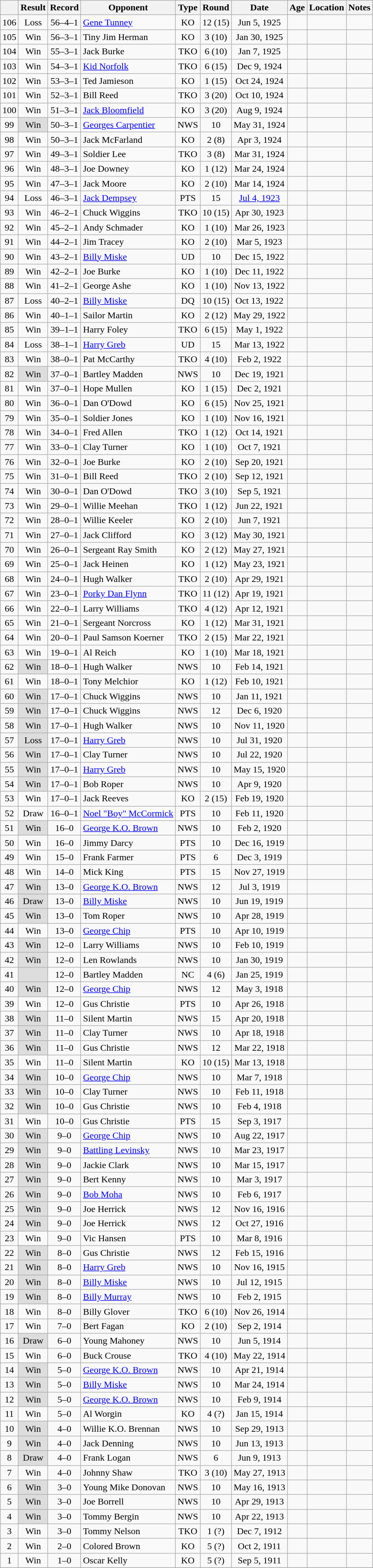<table class="wikitable mw-collapsible mw-collapsed" style="text-align:center">
<tr>
<th></th>
<th>Result</th>
<th>Record</th>
<th>Opponent</th>
<th>Type</th>
<th>Round</th>
<th>Date</th>
<th>Age</th>
<th>Location</th>
<th>Notes</th>
</tr>
<tr>
<td>106</td>
<td>Loss</td>
<td>56–4–1 </td>
<td align=left><a href='#'>Gene Tunney</a></td>
<td>KO</td>
<td>12 (15)</td>
<td>Jun 5, 1925</td>
<td style="text-align:left;"></td>
<td style="text-align:left;"></td>
<td></td>
</tr>
<tr>
<td>105</td>
<td>Win</td>
<td>56–3–1 </td>
<td align=left>Tiny Jim Herman</td>
<td>KO</td>
<td>3 (10)</td>
<td>Jan 30, 1925</td>
<td style="text-align:left;"></td>
<td style="text-align:left;"></td>
<td></td>
</tr>
<tr>
<td>104</td>
<td>Win</td>
<td>55–3–1 </td>
<td align=left>Jack Burke</td>
<td>TKO</td>
<td>6 (10)</td>
<td>Jan 7, 1925</td>
<td style="text-align:left;"></td>
<td style="text-align:left;"></td>
<td></td>
</tr>
<tr>
<td>103</td>
<td>Win</td>
<td>54–3–1 </td>
<td align=left><a href='#'>Kid Norfolk</a></td>
<td>TKO</td>
<td>6 (15)</td>
<td>Dec 9, 1924</td>
<td style="text-align:left;"></td>
<td style="text-align:left;"></td>
<td></td>
</tr>
<tr>
<td>102</td>
<td>Win</td>
<td>53–3–1 </td>
<td align=left>Ted Jamieson</td>
<td>KO</td>
<td>1 (15)</td>
<td>Oct 24, 1924</td>
<td style="text-align:left;"></td>
<td style="text-align:left;"></td>
<td></td>
</tr>
<tr>
<td>101</td>
<td>Win</td>
<td>52–3–1 </td>
<td align=left>Bill Reed</td>
<td>TKO</td>
<td>3 (20)</td>
<td>Oct 10, 1924</td>
<td style="text-align:left;"></td>
<td style="text-align:left;"></td>
<td></td>
</tr>
<tr>
<td>100</td>
<td>Win</td>
<td>51–3–1 </td>
<td align=left><a href='#'>Jack Bloomfield</a></td>
<td>KO</td>
<td>3 (20)</td>
<td>Aug 9, 1924</td>
<td style="text-align:left;"></td>
<td style="text-align:left;"></td>
<td></td>
</tr>
<tr>
<td>99</td>
<td style="background:#DDD">Win</td>
<td>50–3–1 </td>
<td align=left><a href='#'>Georges Carpentier</a></td>
<td>NWS</td>
<td>10</td>
<td>May 31, 1924</td>
<td style="text-align:left;"></td>
<td style="text-align:left;"></td>
<td></td>
</tr>
<tr>
<td>98</td>
<td>Win</td>
<td>50–3–1 </td>
<td align=left>Jack McFarland</td>
<td>KO</td>
<td>2 (8)</td>
<td>Apr 3, 1924</td>
<td style="text-align:left;"></td>
<td style="text-align:left;"></td>
<td></td>
</tr>
<tr>
<td>97</td>
<td>Win</td>
<td>49–3–1 </td>
<td align=left>Soldier Lee</td>
<td>TKO</td>
<td>3 (8)</td>
<td>Mar 31, 1924</td>
<td style="text-align:left;"></td>
<td style="text-align:left;"></td>
<td></td>
</tr>
<tr>
<td>96</td>
<td>Win</td>
<td>48–3–1 </td>
<td align=left>Joe Downey</td>
<td>KO</td>
<td>1 (12)</td>
<td>Mar 24, 1924</td>
<td style="text-align:left;"></td>
<td style="text-align:left;"></td>
<td></td>
</tr>
<tr>
<td>95</td>
<td>Win</td>
<td>47–3–1 </td>
<td align=left>Jack Moore</td>
<td>KO</td>
<td>2 (10)</td>
<td>Mar 14, 1924</td>
<td style="text-align:left;"></td>
<td style="text-align:left;"></td>
<td></td>
</tr>
<tr>
<td>94</td>
<td>Loss</td>
<td>46–3–1 </td>
<td align=left><a href='#'>Jack Dempsey</a></td>
<td>PTS</td>
<td>15</td>
<td><a href='#'>Jul 4, 1923</a></td>
<td style="text-align:left;"></td>
<td style="text-align:left;"></td>
<td style="text-align:left;"></td>
</tr>
<tr>
<td>93</td>
<td>Win</td>
<td>46–2–1 </td>
<td align=left>Chuck Wiggins</td>
<td>TKO</td>
<td>10 (15)</td>
<td>Apr 30, 1923</td>
<td style="text-align:left;"></td>
<td style="text-align:left;"></td>
<td></td>
</tr>
<tr>
<td>92</td>
<td>Win</td>
<td>45–2–1 </td>
<td align=left>Andy Schmader</td>
<td>KO</td>
<td>1 (10)</td>
<td>Mar 26, 1923</td>
<td style="text-align:left;"></td>
<td style="text-align:left;"></td>
<td></td>
</tr>
<tr>
<td>91</td>
<td>Win</td>
<td>44–2–1 </td>
<td align=left>Jim Tracey</td>
<td>KO</td>
<td>2 (10)</td>
<td>Mar 5, 1923</td>
<td style="text-align:left;"></td>
<td style="text-align:left;"></td>
<td></td>
</tr>
<tr>
<td>90</td>
<td>Win</td>
<td>43–2–1 </td>
<td align=left><a href='#'>Billy Miske</a></td>
<td>UD</td>
<td>10</td>
<td>Dec 15, 1922</td>
<td style="text-align:left;"></td>
<td style="text-align:left;"></td>
<td></td>
</tr>
<tr>
<td>89</td>
<td>Win</td>
<td>42–2–1 </td>
<td align=left>Joe Burke</td>
<td>KO</td>
<td>1 (10)</td>
<td>Dec 11, 1922</td>
<td style="text-align:left;"></td>
<td style="text-align:left;"></td>
<td></td>
</tr>
<tr>
<td>88</td>
<td>Win</td>
<td>41–2–1 </td>
<td align=left>George Ashe</td>
<td>KO</td>
<td>1 (10)</td>
<td>Nov 13, 1922</td>
<td style="text-align:left;"></td>
<td style="text-align:left;"></td>
<td></td>
</tr>
<tr>
<td>87</td>
<td>Loss</td>
<td>40–2–1 </td>
<td align=left><a href='#'>Billy Miske</a></td>
<td>DQ</td>
<td>10 (15)</td>
<td>Oct 13, 1922</td>
<td style="text-align:left;"></td>
<td style="text-align:left;"></td>
<td></td>
</tr>
<tr>
<td>86</td>
<td>Win</td>
<td>40–1–1 </td>
<td align=left>Sailor Martin</td>
<td>KO</td>
<td>2 (12)</td>
<td>May 29, 1922</td>
<td style="text-align:left;"></td>
<td style="text-align:left;"></td>
<td></td>
</tr>
<tr>
<td>85</td>
<td>Win</td>
<td>39–1–1 </td>
<td align=left>Harry Foley</td>
<td>TKO</td>
<td>6 (15)</td>
<td>May 1, 1922</td>
<td style="text-align:left;"></td>
<td style="text-align:left;"></td>
<td></td>
</tr>
<tr>
<td>84</td>
<td>Loss</td>
<td>38–1–1 </td>
<td align=left><a href='#'>Harry Greb</a></td>
<td>UD</td>
<td>15</td>
<td>Mar 13, 1922</td>
<td style="text-align:left;"></td>
<td style="text-align:left;"></td>
<td></td>
</tr>
<tr>
<td>83</td>
<td>Win</td>
<td>38–0–1 </td>
<td align=left>Pat McCarthy</td>
<td>TKO</td>
<td>4 (10)</td>
<td>Feb 2, 1922</td>
<td style="text-align:left;"></td>
<td style="text-align:left;"></td>
<td></td>
</tr>
<tr>
<td>82</td>
<td style="background:#DDD">Win</td>
<td>37–0–1 </td>
<td align=left>Bartley Madden</td>
<td>NWS</td>
<td>10</td>
<td>Dec 19, 1921</td>
<td style="text-align:left;"></td>
<td style="text-align:left;"></td>
<td></td>
</tr>
<tr>
<td>81</td>
<td>Win</td>
<td>37–0–1 </td>
<td align=left>Hope Mullen</td>
<td>KO</td>
<td>1 (15)</td>
<td>Dec 2, 1921</td>
<td style="text-align:left;"></td>
<td style="text-align:left;"></td>
<td></td>
</tr>
<tr>
<td>80</td>
<td>Win</td>
<td>36–0–1 </td>
<td align=left>Dan O'Dowd</td>
<td>KO</td>
<td>6 (15)</td>
<td>Nov 25, 1921</td>
<td style="text-align:left;"></td>
<td style="text-align:left;"></td>
<td></td>
</tr>
<tr>
<td>79</td>
<td>Win</td>
<td>35–0–1 </td>
<td align=left>Soldier Jones</td>
<td>KO</td>
<td>1 (10)</td>
<td>Nov 16, 1921</td>
<td style="text-align:left;"></td>
<td style="text-align:left;"></td>
<td></td>
</tr>
<tr>
<td>78</td>
<td>Win</td>
<td>34–0–1 </td>
<td align=left>Fred Allen</td>
<td>TKO</td>
<td>1 (12)</td>
<td>Oct 14, 1921</td>
<td style="text-align:left;"></td>
<td style="text-align:left;"></td>
<td></td>
</tr>
<tr>
<td>77</td>
<td>Win</td>
<td>33–0–1 </td>
<td align=left>Clay Turner</td>
<td>KO</td>
<td>1 (10)</td>
<td>Oct 7, 1921</td>
<td style="text-align:left;"></td>
<td style="text-align:left;"></td>
<td></td>
</tr>
<tr>
<td>76</td>
<td>Win</td>
<td>32–0–1 </td>
<td align=left>Joe Burke</td>
<td>KO</td>
<td>2 (10)</td>
<td>Sep 20, 1921</td>
<td style="text-align:left;"></td>
<td style="text-align:left;"></td>
<td></td>
</tr>
<tr>
<td>75</td>
<td>Win</td>
<td>31–0–1 </td>
<td align=left>Bill Reed</td>
<td>TKO</td>
<td>2 (10)</td>
<td>Sep 12, 1921</td>
<td style="text-align:left;"></td>
<td style="text-align:left;"></td>
<td></td>
</tr>
<tr>
<td>74</td>
<td>Win</td>
<td>30–0–1 </td>
<td align=left>Dan O'Dowd</td>
<td>TKO</td>
<td>3 (10)</td>
<td>Sep 5, 1921</td>
<td style="text-align:left;"></td>
<td style="text-align:left;"></td>
<td></td>
</tr>
<tr>
<td>73</td>
<td>Win</td>
<td>29–0–1 </td>
<td align=left>Willie Meehan</td>
<td>TKO</td>
<td>1 (12)</td>
<td>Jun 22, 1921</td>
<td style="text-align:left;"></td>
<td style="text-align:left;"></td>
<td></td>
</tr>
<tr>
<td>72</td>
<td>Win</td>
<td>28–0–1 </td>
<td align=left>Willie Keeler</td>
<td>KO</td>
<td>2 (10)</td>
<td>Jun 7, 1921</td>
<td style="text-align:left;"></td>
<td style="text-align:left;"></td>
<td></td>
</tr>
<tr>
<td>71</td>
<td>Win</td>
<td>27–0–1 </td>
<td align=left>Jack Clifford</td>
<td>KO</td>
<td>3 (12)</td>
<td>May 30, 1921</td>
<td style="text-align:left;"></td>
<td style="text-align:left;"></td>
<td></td>
</tr>
<tr>
<td>70</td>
<td>Win</td>
<td>26–0–1 </td>
<td align=left>Sergeant Ray Smith</td>
<td>KO</td>
<td>2 (12)</td>
<td>May 27, 1921</td>
<td style="text-align:left;"></td>
<td style="text-align:left;"></td>
<td></td>
</tr>
<tr>
<td>69</td>
<td>Win</td>
<td>25–0–1 </td>
<td align=left>Jack Heinen</td>
<td>KO</td>
<td>1 (12)</td>
<td>May 23, 1921</td>
<td style="text-align:left;"></td>
<td style="text-align:left;"></td>
<td></td>
</tr>
<tr>
<td>68</td>
<td>Win</td>
<td>24–0–1 </td>
<td align=left>Hugh Walker</td>
<td>TKO</td>
<td>2 (10)</td>
<td>Apr 29, 1921</td>
<td style="text-align:left;"></td>
<td style="text-align:left;"></td>
<td></td>
</tr>
<tr>
<td>67</td>
<td>Win</td>
<td>23–0–1 </td>
<td align=left><a href='#'>Porky Dan Flynn</a></td>
<td>TKO</td>
<td>11 (12)</td>
<td>Apr 19, 1921</td>
<td style="text-align:left;"></td>
<td style="text-align:left;"></td>
<td></td>
</tr>
<tr>
<td>66</td>
<td>Win</td>
<td>22–0–1 </td>
<td align=left>Larry Williams</td>
<td>TKO</td>
<td>4 (12)</td>
<td>Apr 12, 1921</td>
<td style="text-align:left;"></td>
<td style="text-align:left;"></td>
<td></td>
</tr>
<tr>
<td>65</td>
<td>Win</td>
<td>21–0–1 </td>
<td align=left>Sergeant Norcross</td>
<td>KO</td>
<td>1 (12)</td>
<td>Mar 31, 1921</td>
<td style="text-align:left;"></td>
<td style="text-align:left;"></td>
<td></td>
</tr>
<tr>
<td>64</td>
<td>Win</td>
<td>20–0–1 </td>
<td align=left>Paul Samson Koerner</td>
<td>TKO</td>
<td>2 (15)</td>
<td>Mar 22, 1921</td>
<td style="text-align:left;"></td>
<td style="text-align:left;"></td>
<td></td>
</tr>
<tr>
<td>63</td>
<td>Win</td>
<td>19–0–1 </td>
<td align=left>Al Reich</td>
<td>KO</td>
<td>1 (10)</td>
<td>Mar 18, 1921</td>
<td style="text-align:left;"></td>
<td style="text-align:left;"></td>
<td></td>
</tr>
<tr>
<td>62</td>
<td style="background:#DDD">Win</td>
<td>18–0–1 </td>
<td align=left>Hugh Walker</td>
<td>NWS</td>
<td>10</td>
<td>Feb 14, 1921</td>
<td style="text-align:left;"></td>
<td style="text-align:left;"></td>
<td></td>
</tr>
<tr>
<td>61</td>
<td>Win</td>
<td>18–0–1 </td>
<td align=left>Tony Melchior</td>
<td>KO</td>
<td>1 (12)</td>
<td>Feb 10, 1921</td>
<td style="text-align:left;"></td>
<td style="text-align:left;"></td>
<td></td>
</tr>
<tr>
<td>60</td>
<td style="background:#DDD">Win</td>
<td>17–0–1 </td>
<td align=left>Chuck Wiggins</td>
<td>NWS</td>
<td>10</td>
<td>Jan 11, 1921</td>
<td style="text-align:left;"></td>
<td style="text-align:left;"></td>
<td></td>
</tr>
<tr>
<td>59</td>
<td style="background:#DDD">Win</td>
<td>17–0–1 </td>
<td align=left>Chuck Wiggins</td>
<td>NWS</td>
<td>12</td>
<td>Dec 6, 1920</td>
<td style="text-align:left;"></td>
<td style="text-align:left;"></td>
<td></td>
</tr>
<tr>
<td>58</td>
<td style="background:#DDD">Win</td>
<td>17–0–1 </td>
<td align=left>Hugh Walker</td>
<td>NWS</td>
<td>10</td>
<td>Nov 11, 1920</td>
<td style="text-align:left;"></td>
<td style="text-align:left;"></td>
<td></td>
</tr>
<tr>
<td>57</td>
<td style="background:#DDD">Loss</td>
<td>17–0–1 </td>
<td align=left><a href='#'>Harry Greb</a></td>
<td>NWS</td>
<td>10</td>
<td>Jul 31, 1920</td>
<td style="text-align:left;"></td>
<td style="text-align:left;"></td>
<td></td>
</tr>
<tr>
<td>56</td>
<td style="background:#DDD">Win</td>
<td>17–0–1 </td>
<td align=left>Clay Turner</td>
<td>NWS</td>
<td>10</td>
<td>Jul 22, 1920</td>
<td style="text-align:left;"></td>
<td style="text-align:left;"></td>
<td></td>
</tr>
<tr>
<td>55</td>
<td style="background:#DDD">Win</td>
<td>17–0–1 </td>
<td align=left><a href='#'>Harry Greb</a></td>
<td>NWS</td>
<td>10</td>
<td>May 15, 1920</td>
<td style="text-align:left;"></td>
<td style="text-align:left;"></td>
<td></td>
</tr>
<tr>
<td>54</td>
<td style="background:#DDD">Win</td>
<td>17–0–1 </td>
<td align=left>Bob Roper</td>
<td>NWS</td>
<td>10</td>
<td>Apr 9, 1920</td>
<td style="text-align:left;"></td>
<td style="text-align:left;"></td>
<td></td>
</tr>
<tr>
<td>53</td>
<td>Win</td>
<td>17–0–1 </td>
<td align=left>Jack Reeves</td>
<td>KO</td>
<td>2 (15)</td>
<td>Feb 19, 1920</td>
<td style="text-align:left;"></td>
<td style="text-align:left;"></td>
<td></td>
</tr>
<tr>
<td>52</td>
<td>Draw</td>
<td>16–0–1 </td>
<td align=left><a href='#'>Noel "Boy" McCormick</a></td>
<td>PTS</td>
<td>10</td>
<td>Feb 11, 1920</td>
<td style="text-align:left;"></td>
<td style="text-align:left;"></td>
<td></td>
</tr>
<tr>
<td>51</td>
<td style="background:#DDD">Win</td>
<td>16–0 </td>
<td align=left><a href='#'>George K.O. Brown</a></td>
<td>NWS</td>
<td>10</td>
<td>Feb 2, 1920</td>
<td style="text-align:left;"></td>
<td style="text-align:left;"></td>
<td></td>
</tr>
<tr>
<td>50</td>
<td>Win</td>
<td>16–0 </td>
<td align=left>Jimmy Darcy</td>
<td>PTS</td>
<td>10</td>
<td>Dec 16, 1919</td>
<td style="text-align:left;"></td>
<td style="text-align:left;"></td>
<td></td>
</tr>
<tr>
<td>49</td>
<td>Win</td>
<td>15–0 </td>
<td align=left>Frank Farmer</td>
<td>PTS</td>
<td>6</td>
<td>Dec 3, 1919</td>
<td style="text-align:left;"></td>
<td style="text-align:left;"></td>
<td></td>
</tr>
<tr>
<td>48</td>
<td>Win</td>
<td>14–0 </td>
<td align=left>Mick King</td>
<td>PTS</td>
<td>15</td>
<td>Nov 27, 1919</td>
<td style="text-align:left;"></td>
<td style="text-align:left;"></td>
<td></td>
</tr>
<tr>
<td>47</td>
<td style="background:#DDD">Win</td>
<td>13–0 </td>
<td align=left><a href='#'>George K.O. Brown</a></td>
<td>NWS</td>
<td>12</td>
<td>Jul 3, 1919</td>
<td style="text-align:left;"></td>
<td style="text-align:left;"></td>
<td></td>
</tr>
<tr>
<td>46</td>
<td style="background:#DDD">Draw</td>
<td>13–0 </td>
<td align=left><a href='#'>Billy Miske</a></td>
<td>NWS</td>
<td>10</td>
<td>Jun 19, 1919</td>
<td style="text-align:left;"></td>
<td style="text-align:left;"></td>
<td></td>
</tr>
<tr>
<td>45</td>
<td style="background:#DDD">Win</td>
<td>13–0 </td>
<td align=left>Tom Roper</td>
<td>NWS</td>
<td>10</td>
<td>Apr 28, 1919</td>
<td style="text-align:left;"></td>
<td style="text-align:left;"></td>
<td></td>
</tr>
<tr>
<td>44</td>
<td>Win</td>
<td>13–0 </td>
<td align=left><a href='#'>George Chip</a></td>
<td>PTS</td>
<td>10</td>
<td>Apr 10, 1919</td>
<td style="text-align:left;"></td>
<td style="text-align:left;"></td>
<td></td>
</tr>
<tr>
<td>43</td>
<td style="background:#DDD">Win</td>
<td>12–0 </td>
<td align=left>Larry Williams</td>
<td>NWS</td>
<td>10</td>
<td>Feb 10, 1919</td>
<td style="text-align:left;"></td>
<td style="text-align:left;"></td>
<td></td>
</tr>
<tr>
<td>42</td>
<td style="background:#DDD">Win</td>
<td>12–0 </td>
<td align=left>Len Rowlands</td>
<td>NWS</td>
<td>10</td>
<td>Jan 30, 1919</td>
<td style="text-align:left;"></td>
<td style="text-align:left;"></td>
<td></td>
</tr>
<tr>
<td>41</td>
<td style="background:#DDD"></td>
<td>12–0 </td>
<td align=left>Bartley Madden</td>
<td>NC</td>
<td>4 (6)</td>
<td>Jan 25, 1919</td>
<td style="text-align:left;"></td>
<td style="text-align:left;"></td>
<td></td>
</tr>
<tr>
<td>40</td>
<td style="background:#DDD">Win</td>
<td>12–0 </td>
<td align=left><a href='#'>George Chip</a></td>
<td>NWS</td>
<td>12</td>
<td>May 3, 1918</td>
<td style="text-align:left;"></td>
<td style="text-align:left;"></td>
<td></td>
</tr>
<tr>
<td>39</td>
<td>Win</td>
<td>12–0 </td>
<td align=left>Gus Christie</td>
<td>PTS</td>
<td>10</td>
<td>Apr 26, 1918</td>
<td style="text-align:left;"></td>
<td style="text-align:left;"></td>
<td></td>
</tr>
<tr>
<td>38</td>
<td style="background:#DDD">Win</td>
<td>11–0 </td>
<td align=left>Silent Martin</td>
<td>NWS</td>
<td>15</td>
<td>Apr 20, 1918</td>
<td style="text-align:left;"></td>
<td style="text-align:left;"></td>
<td></td>
</tr>
<tr>
<td>37</td>
<td style="background:#DDD">Win</td>
<td>11–0 </td>
<td align=left>Clay Turner</td>
<td>NWS</td>
<td>10</td>
<td>Apr 18, 1918</td>
<td style="text-align:left;"></td>
<td style="text-align:left;"></td>
<td></td>
</tr>
<tr>
<td>36</td>
<td style="background:#DDD">Win</td>
<td>11–0 </td>
<td align=left>Gus Christie</td>
<td>NWS</td>
<td>12</td>
<td>Mar 22, 1918</td>
<td style="text-align:left;"></td>
<td style="text-align:left;"></td>
<td></td>
</tr>
<tr>
<td>35</td>
<td>Win</td>
<td>11–0 </td>
<td align=left>Silent Martin</td>
<td>KO</td>
<td>10 (15)</td>
<td>Mar 13, 1918</td>
<td style="text-align:left;"></td>
<td style="text-align:left;"></td>
<td></td>
</tr>
<tr>
<td>34</td>
<td style="background:#DDD">Win</td>
<td>10–0 </td>
<td align=left><a href='#'>George Chip</a></td>
<td>NWS</td>
<td>10</td>
<td>Mar 7, 1918</td>
<td style="text-align:left;"></td>
<td style="text-align:left;"></td>
<td></td>
</tr>
<tr>
<td>33</td>
<td style="background:#DDD">Win</td>
<td>10–0 </td>
<td align=left>Clay Turner</td>
<td>NWS</td>
<td>10</td>
<td>Feb 11, 1918</td>
<td style="text-align:left;"></td>
<td style="text-align:left;"></td>
<td></td>
</tr>
<tr>
<td>32</td>
<td style="background:#DDD">Win</td>
<td>10–0 </td>
<td align=left>Gus Christie</td>
<td>NWS</td>
<td>10</td>
<td>Feb 4, 1918</td>
<td style="text-align:left;"></td>
<td style="text-align:left;"></td>
<td></td>
</tr>
<tr>
<td>31</td>
<td>Win</td>
<td>10–0 </td>
<td align=left>Gus Christie</td>
<td>PTS</td>
<td>15</td>
<td>Sep 3, 1917</td>
<td style="text-align:left;"></td>
<td style="text-align:left;"></td>
<td></td>
</tr>
<tr>
<td>30</td>
<td style="background:#DDD">Win</td>
<td>9–0 </td>
<td align=left><a href='#'>George Chip</a></td>
<td>NWS</td>
<td>10</td>
<td>Aug 22, 1917</td>
<td style="text-align:left;"></td>
<td style="text-align:left;"></td>
<td></td>
</tr>
<tr>
<td>29</td>
<td style="background:#DDD">Win</td>
<td>9–0 </td>
<td align=left><a href='#'>Battling Levinsky</a></td>
<td>NWS</td>
<td>10</td>
<td>Mar 23, 1917</td>
<td style="text-align:left;"></td>
<td style="text-align:left;"></td>
<td style="text-align:left;"></td>
</tr>
<tr>
<td>28</td>
<td style="background:#DDD">Win</td>
<td>9–0 </td>
<td align=left>Jackie Clark</td>
<td>NWS</td>
<td>10</td>
<td>Mar 15, 1917</td>
<td style="text-align:left;"></td>
<td style="text-align:left;"></td>
<td></td>
</tr>
<tr>
<td>27</td>
<td style="background:#DDD">Win</td>
<td>9–0 </td>
<td align=left>Bert Kenny</td>
<td>NWS</td>
<td>10</td>
<td>Mar 3, 1917</td>
<td style="text-align:left;"></td>
<td style="text-align:left;"></td>
<td></td>
</tr>
<tr>
<td>26</td>
<td style="background:#DDD">Win</td>
<td>9–0 </td>
<td align=left><a href='#'>Bob Moha</a></td>
<td>NWS</td>
<td>10</td>
<td>Feb 6, 1917</td>
<td style="text-align:left;"></td>
<td style="text-align:left;"></td>
<td></td>
</tr>
<tr>
<td>25</td>
<td style="background:#DDD">Win</td>
<td>9–0 </td>
<td align=left>Joe Herrick</td>
<td>NWS</td>
<td>12</td>
<td>Nov 16, 1916</td>
<td style="text-align:left;"></td>
<td style="text-align:left;"></td>
<td></td>
</tr>
<tr>
<td>24</td>
<td style="background:#DDD">Win</td>
<td>9–0 </td>
<td align=left>Joe Herrick</td>
<td>NWS</td>
<td>12</td>
<td>Oct 27, 1916</td>
<td style="text-align:left;"></td>
<td style="text-align:left;"></td>
<td></td>
</tr>
<tr>
<td>23</td>
<td>Win</td>
<td>9–0 </td>
<td align=left>Vic Hansen</td>
<td>PTS</td>
<td>10</td>
<td>Mar 8, 1916</td>
<td style="text-align:left;"></td>
<td style="text-align:left;"></td>
<td></td>
</tr>
<tr>
<td>22</td>
<td style="background:#DDD">Win</td>
<td>8–0 </td>
<td align=left>Gus Christie</td>
<td>NWS</td>
<td>12</td>
<td>Feb 15, 1916</td>
<td style="text-align:left;"></td>
<td style="text-align:left;"></td>
<td></td>
</tr>
<tr>
<td>21</td>
<td style="background:#DDD">Win</td>
<td>8–0 </td>
<td align=left><a href='#'>Harry Greb</a></td>
<td>NWS</td>
<td>10</td>
<td>Nov 16, 1915</td>
<td style="text-align:left;"></td>
<td style="text-align:left;"></td>
<td></td>
</tr>
<tr>
<td>20</td>
<td style="background:#DDD">Win</td>
<td>8–0 </td>
<td align=left><a href='#'>Billy Miske</a></td>
<td>NWS</td>
<td>10</td>
<td>Jul 12, 1915</td>
<td style="text-align:left;"></td>
<td style="text-align:left;"></td>
<td></td>
</tr>
<tr>
<td>19</td>
<td style="background:#DDD">Win</td>
<td>8–0 </td>
<td align=left><a href='#'>Billy Murray</a></td>
<td>NWS</td>
<td>10</td>
<td>Feb 2, 1915</td>
<td style="text-align:left;"></td>
<td style="text-align:left;"></td>
<td></td>
</tr>
<tr>
<td>18</td>
<td>Win</td>
<td>8–0 </td>
<td align=left>Billy Glover</td>
<td>TKO</td>
<td>6 (10)</td>
<td>Nov 26, 1914</td>
<td style="text-align:left;"></td>
<td style="text-align:left;"></td>
<td></td>
</tr>
<tr>
<td>17</td>
<td>Win</td>
<td>7–0 </td>
<td align=left>Bert Fagan</td>
<td>KO</td>
<td>2 (10)</td>
<td>Sep 2, 1914</td>
<td style="text-align:left;"></td>
<td style="text-align:left;"></td>
<td></td>
</tr>
<tr>
<td>16</td>
<td style="background:#DDD">Draw</td>
<td>6–0 </td>
<td align=left>Young Mahoney</td>
<td>NWS</td>
<td>10</td>
<td>Jun 5, 1914</td>
<td style="text-align:left;"></td>
<td style="text-align:left;"></td>
<td></td>
</tr>
<tr>
<td>15</td>
<td>Win</td>
<td>6–0 </td>
<td align=left>Buck Crouse</td>
<td>TKO</td>
<td>4 (10)</td>
<td>May 22, 1914</td>
<td style="text-align:left;"></td>
<td style="text-align:left;"></td>
<td></td>
</tr>
<tr>
<td>14</td>
<td style="background:#DDD">Win</td>
<td>5–0 </td>
<td align=left><a href='#'>George K.O. Brown</a></td>
<td>NWS</td>
<td>10</td>
<td>Apr 21, 1914</td>
<td style="text-align:left;"></td>
<td style="text-align:left;"></td>
<td></td>
</tr>
<tr>
<td>13</td>
<td style="background:#DDD">Win</td>
<td>5–0 </td>
<td align=left><a href='#'>Billy Miske</a></td>
<td>NWS</td>
<td>10</td>
<td>Mar 24, 1914</td>
<td style="text-align:left;"></td>
<td style="text-align:left;"></td>
<td></td>
</tr>
<tr>
<td>12</td>
<td style="background:#DDD">Win</td>
<td>5–0 </td>
<td align=left><a href='#'>George K.O. Brown</a></td>
<td>NWS</td>
<td>10</td>
<td>Feb 9, 1914</td>
<td style="text-align:left;"></td>
<td style="text-align:left;"></td>
<td></td>
</tr>
<tr>
<td>11</td>
<td>Win</td>
<td>5–0 </td>
<td align=left>Al Worgin</td>
<td>KO</td>
<td>4 (?)</td>
<td>Jan 15, 1914</td>
<td style="text-align:left;"></td>
<td style="text-align:left;"></td>
<td></td>
</tr>
<tr>
<td>10</td>
<td style="background:#DDD">Win</td>
<td>4–0 </td>
<td align=left>Willie K.O. Brennan</td>
<td>NWS</td>
<td>10</td>
<td>Sep 29, 1913</td>
<td style="text-align:left;"></td>
<td style="text-align:left;"></td>
<td></td>
</tr>
<tr>
<td>9</td>
<td style="background:#DDD">Win</td>
<td>4–0 </td>
<td align=left>Jack Denning</td>
<td>NWS</td>
<td>10</td>
<td>Jun 13, 1913</td>
<td style="text-align:left;"></td>
<td style="text-align:left;"></td>
<td></td>
</tr>
<tr>
<td>8</td>
<td style="background:#DDD">Draw</td>
<td>4–0 </td>
<td align=left>Frank Logan</td>
<td>NWS</td>
<td>6</td>
<td>Jun 9, 1913</td>
<td style="text-align:left;"></td>
<td style="text-align:left;"></td>
<td></td>
</tr>
<tr>
<td>7</td>
<td>Win</td>
<td>4–0 </td>
<td align=left>Johnny Shaw</td>
<td>TKO</td>
<td>3 (10)</td>
<td>May 27, 1913</td>
<td style="text-align:left;"></td>
<td style="text-align:left;"></td>
<td></td>
</tr>
<tr>
<td>6</td>
<td style="background:#DDD">Win</td>
<td>3–0 </td>
<td align=left>Young Mike Donovan</td>
<td>NWS</td>
<td>10</td>
<td>May 16, 1913</td>
<td style="text-align:left;"></td>
<td style="text-align:left;"></td>
<td></td>
</tr>
<tr>
<td>5</td>
<td style="background:#DDD">Win</td>
<td>3–0 </td>
<td align=left>Joe Borrell</td>
<td>NWS</td>
<td>10</td>
<td>Apr 29, 1913</td>
<td style="text-align:left;"></td>
<td style="text-align:left;"></td>
<td></td>
</tr>
<tr>
<td>4</td>
<td style="background:#DDD">Win</td>
<td>3–0 </td>
<td align=left>Tommy Bergin</td>
<td>NWS</td>
<td>10</td>
<td>Apr 22, 1913</td>
<td style="text-align:left;"></td>
<td style="text-align:left;"></td>
<td></td>
</tr>
<tr>
<td>3</td>
<td>Win</td>
<td>3–0</td>
<td align=left>Tommy Nelson</td>
<td>TKO</td>
<td>1 (?)</td>
<td>Dec 7, 1912</td>
<td style="text-align:left;"></td>
<td style="text-align:left;"></td>
<td></td>
</tr>
<tr>
<td>2</td>
<td>Win</td>
<td>2–0</td>
<td align=left>Colored Brown</td>
<td>KO</td>
<td>5 (?)</td>
<td>Oct 2, 1911</td>
<td style="text-align:left;"></td>
<td style="text-align:left;"></td>
<td></td>
</tr>
<tr>
<td>1</td>
<td>Win</td>
<td>1–0</td>
<td align=left>Oscar Kelly</td>
<td>KO</td>
<td>5 (?)</td>
<td>Sep 5, 1911</td>
<td style="text-align:left;"></td>
<td style="text-align:left;"></td>
<td></td>
</tr>
<tr>
</tr>
</table>
